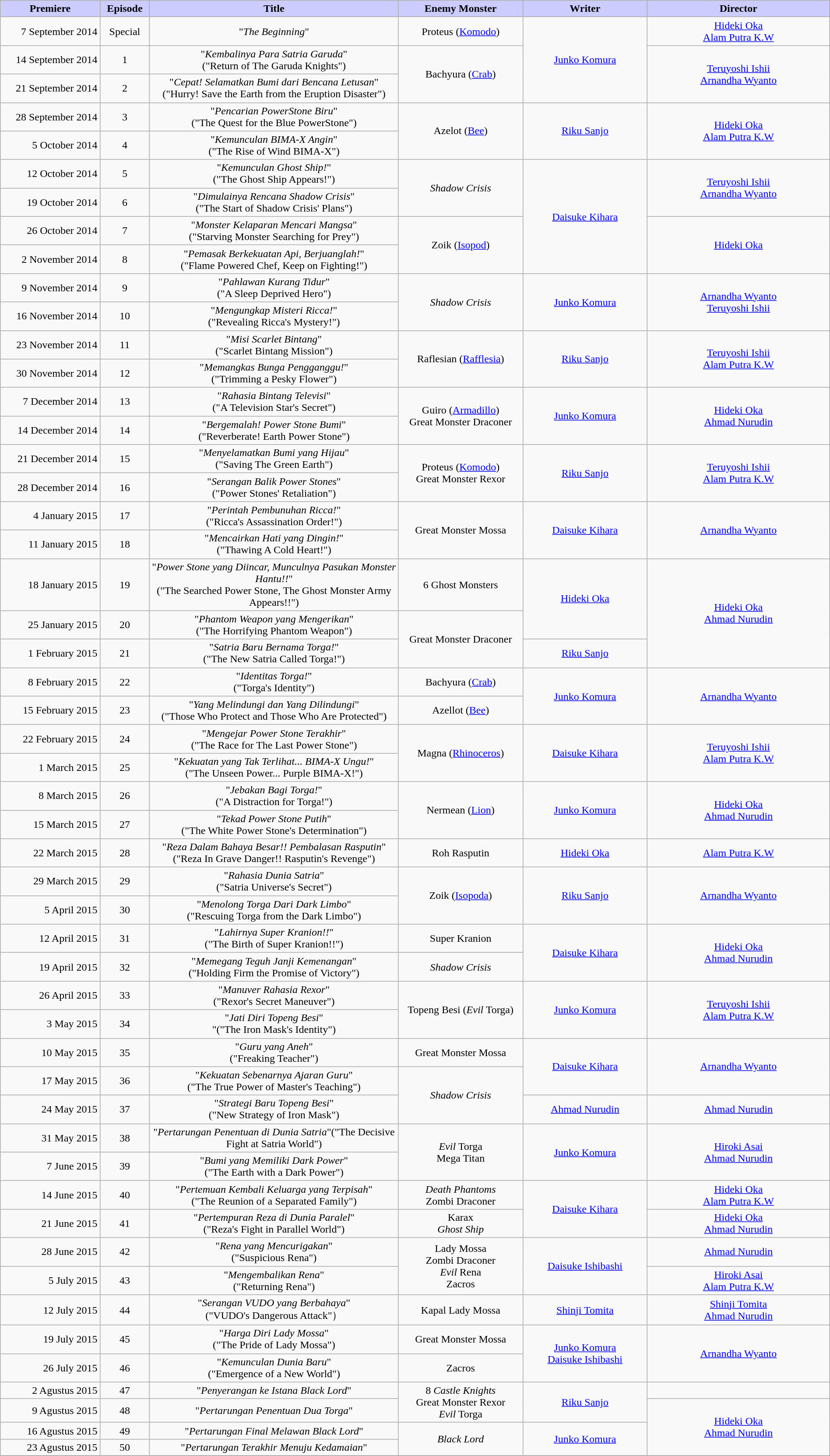<table class="wikitable" style="margin-right:0">
<tr>
<th style="background:#CCCCFF" width=12%>Premiere</th>
<th style="background:#CCCCFF" width=6%>Episode</th>
<th style="background:#CCCCFF" width=30%>Title</th>
<th style="background:#CCCCFF" width=15%>Enemy Monster</th>
<th style="background:#CCCCFF" width=15%>Writer</th>
<th style="background:#CCCCFF" width=35%>Director</th>
</tr>
<tr>
<td style="text-align:right">7 September 2014</td>
<td style="text-align:center">Special</td>
<td style="text-align:center">"<em>The Beginning</em>"</td>
<td style="text-align:center">Proteus (<a href='#'>Komodo</a>)</td>
<td style="text-align:center" rowspan="3"><a href='#'>Junko Komura</a></td>
<td style="text-align:center"><a href='#'>Hideki Oka</a><br><a href='#'>Alam Putra K.W</a></td>
</tr>
<tr>
<td style="text-align:right">14 September 2014</td>
<td style="text-align:center">1</td>
<td style="text-align:center">"<em>Kembalinya Para Satria Garuda</em>"<br>("Return of The Garuda Knights")</td>
<td style="text-align:center" rowspan="2">Bachyura (<a href='#'>Crab</a>)</td>
<td style="text-align:center" rowspan="2"><a href='#'>Teruyoshi Ishii</a><br><a href='#'>Arnandha Wyanto</a></td>
</tr>
<tr>
<td style="text-align:right">21 September 2014</td>
<td style="text-align:center">2</td>
<td style="text-align:center">"<em>Cepat! Selamatkan Bumi dari Bencana Letusan</em>"<br>("Hurry! Save the Earth from the Eruption Disaster")</td>
</tr>
<tr>
<td style="text-align:right">28 September 2014</td>
<td style="text-align:center">3</td>
<td style="text-align:center">"<em>Pencarian PowerStone Biru</em>"<br>("The Quest for the Blue PowerStone")</td>
<td style="text-align:center" rowspan="2">Azelot (<a href='#'>Bee</a>)</td>
<td style="text-align:center" rowspan="2"><a href='#'>Riku Sanjo</a></td>
<td style="text-align:center" rowspan="2"><a href='#'>Hideki Oka</a><br><a href='#'>Alam Putra K.W</a></td>
</tr>
<tr>
<td style="text-align:right">5 October 2014</td>
<td style="text-align:center">4</td>
<td style="text-align:center">"<em>Kemunculan BIMA-X Angin</em>"<br>("The Rise of Wind BIMA-X")</td>
</tr>
<tr>
<td style="text-align:right">12 October 2014</td>
<td style="text-align:center">5</td>
<td style="text-align:center">"<em>Kemunculan Ghost Ship!</em>"<br>("The Ghost Ship Appears!")</td>
<td style="text-align:center" rowspan="2"><em>Shadow Crisis</em></td>
<td style="text-align:center" rowspan="4"><a href='#'>Daisuke Kihara</a></td>
<td style="text-align:center" rowspan="2"><a href='#'>Teruyoshi Ishii</a><br><a href='#'>Arnandha Wyanto</a></td>
</tr>
<tr>
<td style="text-align:right">19 October 2014</td>
<td style="text-align:center">6</td>
<td style="text-align:center">"<em>Dimulainya Rencana Shadow Crisis</em>"<br>("The Start of Shadow Crisis' Plans")</td>
</tr>
<tr>
<td style="text-align:right">26 October 2014</td>
<td style="text-align:center">7</td>
<td style="text-align:center">"<em>Monster Kelaparan Mencari Mangsa</em>"<br>("Starving Monster Searching for Prey")</td>
<td style="text-align:center" rowspan="2">Zoik (<a href='#'>Isopod</a>)</td>
<td style="text-align:center" rowspan="2"><a href='#'>Hideki Oka</a></td>
</tr>
<tr>
<td style="text-align:right">2 November 2014</td>
<td style="text-align:center">8</td>
<td style="text-align:center">"<em>Pemasak Berkekuatan Api, Berjuanglah!</em>"<br>("Flame Powered Chef, Keep on Fighting!")</td>
</tr>
<tr>
<td style="text-align:right">9 November 2014</td>
<td style="text-align:center">9</td>
<td style="text-align:center">"<em>Pahlawan Kurang Tidur</em>"<br>("A Sleep Deprived Hero")</td>
<td style="text-align:center" rowspan="2"><em>Shadow Crisis</em></td>
<td style="text-align:center" rowspan="2"><a href='#'>Junko Komura</a></td>
<td style="text-align:center" rowspan="2"><a href='#'>Arnandha Wyanto</a><br><a href='#'>Teruyoshi Ishii</a></td>
</tr>
<tr>
<td style="text-align:right">16 November 2014</td>
<td style="text-align:center">10</td>
<td style="text-align:center">"<em>Mengungkap Misteri Ricca!</em>"<br>("Revealing Ricca's Mystery!")</td>
</tr>
<tr>
<td style="text-align:right">23 November 2014</td>
<td style="text-align:center">11</td>
<td style="text-align:center">"<em>Misi Scarlet Bintang</em>"<br>("Scarlet Bintang Mission")</td>
<td style="text-align:center" rowspan="2">Raflesian (<a href='#'>Rafflesia</a>)</td>
<td rowspan="2" style="text-align:center"><a href='#'>Riku Sanjo</a></td>
<td style="text-align:center" rowspan="2"><a href='#'>Teruyoshi Ishii</a><br><a href='#'>Alam Putra K.W</a></td>
</tr>
<tr>
<td style="text-align:right">30 November 2014</td>
<td style="text-align:center">12</td>
<td style="text-align:center">"<em>Memangkas Bunga Pengganggu!</em>"<br>("Trimming a Pesky Flower")</td>
</tr>
<tr>
<td style="text-align:right">7 December 2014</td>
<td style="text-align:center">13</td>
<td style="text-align:center">"<em>Rahasia Bintang Televisi</em>"<br>("A Television Star's Secret")</td>
<td style="text-align:center" rowspan="2">Guiro (<a href='#'>Armadillo</a>)<br>Great Monster Draconer</td>
<td style="text-align:center" rowspan="2"><a href='#'>Junko Komura</a></td>
<td style="text-align:center"  rowspan="2"><a href='#'>Hideki Oka</a><br><a href='#'>Ahmad Nurudin</a></td>
</tr>
<tr>
<td style="text-align:right">14 December 2014</td>
<td style="text-align:center">14</td>
<td style="text-align:center">"<em>Bergemalah! Power Stone Bumi</em>"<br>("Reverberate! Earth Power Stone")</td>
</tr>
<tr>
<td style="text-align:right">21 December 2014</td>
<td style="text-align:center">15</td>
<td style="text-align:center">"<em>Menyelamatkan Bumi yang Hijau</em>"<br>("Saving The Green Earth")</td>
<td style="text-align:center" rowspan="2">Proteus (<a href='#'>Komodo</a>)<br>Great Monster Rexor</td>
<td style="text-align:center" rowspan="2"><a href='#'>Riku Sanjo</a></td>
<td style="text-align:center" rowspan="2"><a href='#'>Teruyoshi Ishii</a><br><a href='#'>Alam Putra K.W</a></td>
</tr>
<tr>
<td style="text-align:right">28 December 2014</td>
<td style="text-align:center">16</td>
<td style="text-align:center">"<em>Serangan Balik Power Stones</em>"<br>("Power Stones' Retaliation")</td>
</tr>
<tr>
<td style="text-align:right">4 January 2015</td>
<td style="text-align:center">17</td>
<td style="text-align:center">"<em>Perintah Pembunuhan Ricca!</em>"<br>("Ricca's Assassination Order!")</td>
<td style="text-align:center" rowspan="2">Great Monster Mossa</td>
<td style="text-align:center" rowspan="2"><a href='#'>Daisuke Kihara</a></td>
<td style="text-align:center" rowspan="2"><a href='#'>Arnandha Wyanto</a></td>
</tr>
<tr>
<td style="text-align:right">11 January 2015</td>
<td style="text-align:center">18</td>
<td style="text-align:center">"<em>Mencairkan Hati yang Dingin!</em>"<br>("Thawing A Cold Heart!")</td>
</tr>
<tr>
<td style="text-align:right">18 January 2015</td>
<td style="text-align:center">19</td>
<td style="text-align:center">"<em>Power Stone yang Diincar, Munculnya Pasukan Monster Hantu!!</em>"<br>("The Searched Power Stone, The Ghost Monster Army Appears!!")</td>
<td style="text-align:center">6 Ghost Monsters</td>
<td style="text-align:center" rowspan="2"><a href='#'>Hideki Oka</a></td>
<td style="text-align:center" rowspan="3"><a href='#'>Hideki Oka</a><br><a href='#'>Ahmad Nurudin</a></td>
</tr>
<tr>
<td style="text-align:right">25 January 2015</td>
<td style="text-align:center">20</td>
<td style="text-align:center">"<em>Phantom Weapon yang Mengerikan</em>"<br>("The Horrifying Phantom Weapon")</td>
<td style="text-align:center" rowspan="2">Great Monster Draconer</td>
</tr>
<tr>
<td style="text-align:right">1 February 2015</td>
<td style="text-align:center">21</td>
<td style="text-align:center">"<em>Satria Baru Bernama Torga!</em>"<br>("The New Satria Called Torga!")</td>
<td style="text-align:center"><a href='#'>Riku Sanjo</a></td>
</tr>
<tr>
<td style="text-align:right">8 February 2015</td>
<td style="text-align:center">22</td>
<td style="text-align:center">"<em>Identitas Torga!</em>"<br>("Torga's Identity")</td>
<td style="text-align:center">Bachyura (<a href='#'>Crab</a>)</td>
<td style="text-align:center" rowspan="2"><a href='#'>Junko Komura</a></td>
<td style="text-align:center" rowspan="2"><a href='#'>Arnandha Wyanto</a></td>
</tr>
<tr>
<td style="text-align:right">15 February 2015</td>
<td style="text-align:center">23</td>
<td style="text-align:center">"<em>Yang Melindungi dan Yang Dilindungi</em>"<br>("Those Who Protect and Those Who Are Protected")</td>
<td style="text-align:center">Azellot (<a href='#'>Bee</a>)</td>
</tr>
<tr>
<td style="text-align:right">22 February 2015</td>
<td style="text-align:center">24</td>
<td style="text-align:center">"<em>Mengejar Power Stone Terakhir</em>"<br>("The Race for The Last Power Stone")</td>
<td style="text-align:center" rowspan="2">Magna (<a href='#'>Rhinoceros</a>)</td>
<td style="text-align:center" rowspan="2"><a href='#'>Daisuke Kihara</a></td>
<td style="text-align:center" rowspan="2"><a href='#'>Teruyoshi Ishii</a><br><a href='#'>Alam Putra K.W</a></td>
</tr>
<tr>
<td style="text-align:right">1 March 2015</td>
<td style="text-align:center">25</td>
<td style="text-align:center">"<em>Kekuatan yang Tak Terlihat... BIMA-X Ungu!</em>"<br>("The Unseen Power... Purple BIMA-X!")</td>
</tr>
<tr>
<td style="text-align:right">8 March 2015</td>
<td style="text-align:center">26</td>
<td style="text-align:center">"<em>Jebakan Bagi Torga!</em>"<br>("A Distraction for Torga!")</td>
<td style="text-align:center" rowspan="2">Nermean (<a href='#'>Lion</a>)</td>
<td style="text-align:center" rowspan="2"><a href='#'>Junko Komura</a></td>
<td style="text-align:center" rowspan="2"><a href='#'>Hideki Oka</a><br><a href='#'>Ahmad Nurudin</a></td>
</tr>
<tr>
<td style="text-align:right">15 March 2015</td>
<td style="text-align:center">27</td>
<td style="text-align:center">"<em>Tekad Power Stone Putih</em>"<br>("The White Power Stone's Determination")</td>
</tr>
<tr>
<td style="text-align:right">22 March 2015</td>
<td style="text-align:center">28</td>
<td style="text-align:center">"<em>Reza Dalam Bahaya Besar!! Pembalasan Rasputin</em>"<br>("Reza In Grave Danger!! Rasputin's Revenge")</td>
<td style="text-align:center">Roh Rasputin</td>
<td style="text-align:center"><a href='#'>Hideki Oka</a></td>
<td style="text-align:center"><a href='#'>Alam Putra K.W</a></td>
</tr>
<tr>
<td style="text-align:right">29 March 2015</td>
<td style="text-align:center">29</td>
<td style="text-align:center">"<em>Rahasia Dunia Satria</em>"<br>("Satria Universe's Secret")</td>
<td style="text-align:center" rowspan="2">Zoik (<a href='#'>Isopoda</a>)</td>
<td style="text-align:center" rowspan="2"><a href='#'>Riku Sanjo</a></td>
<td style="text-align:center" rowspan="2"><a href='#'>Arnandha Wyanto</a></td>
</tr>
<tr>
<td style="text-align:right">5 April 2015</td>
<td style="text-align:center">30</td>
<td style="text-align:center">"<em>Menolong Torga Dari Dark Limbo</em>"<br>("Rescuing Torga from the Dark Limbo")</td>
</tr>
<tr>
<td style="text-align:right">12 April 2015</td>
<td style="text-align:center">31</td>
<td style="text-align:center">"<em>Lahirnya Super Kranion!!</em>"<br>("The Birth of Super Kranion!!")</td>
<td style="text-align:center">Super Kranion</td>
<td style="text-align:center" rowspan="2"><a href='#'>Daisuke Kihara</a></td>
<td style="text-align:center" rowspan="2"><a href='#'>Hideki Oka</a><br><a href='#'>Ahmad Nurudin</a></td>
</tr>
<tr>
<td style="text-align:right">19 April 2015</td>
<td style="text-align:center">32</td>
<td style="text-align:center">"<em>Memegang Teguh Janji Kemenangan</em>"<br>("Holding Firm the Promise of Victory")</td>
<td style="text-align:center"><em>Shadow Crisis</em></td>
</tr>
<tr>
<td style="text-align:right">26 April 2015</td>
<td style="text-align:center">33</td>
<td style="text-align:center">"<em>Manuver Rahasia Rexor</em>"<br>("Rexor's Secret Maneuver")</td>
<td style="text-align:center" rowspan="2">Topeng Besi (<em>Evil</em> Torga)</td>
<td style="text-align:center" rowspan="2"><a href='#'>Junko Komura</a></td>
<td style="text-align:center" rowspan="2"><a href='#'>Teruyoshi Ishii</a><br><a href='#'>Alam Putra K.W</a></td>
</tr>
<tr>
<td style="text-align:right">3 May 2015</td>
<td style="text-align:center">34</td>
<td style="text-align:center">"<em>Jati Diri Topeng Besi</em>"<br>"("The Iron Mask's Identity")</td>
</tr>
<tr>
<td style="text-align:right">10 May 2015</td>
<td style="text-align:center">35</td>
<td style="text-align:center">"<em>Guru yang Aneh</em>"<br>("Freaking Teacher")</td>
<td style="text-align:center">Great Monster Mossa</td>
<td style="text-align:center" rowspan="2"><a href='#'>Daisuke Kihara</a></td>
<td style="text-align:center" rowspan="2"><a href='#'>Arnandha Wyanto</a></td>
</tr>
<tr>
<td style="text-align:right">17 May 2015</td>
<td style="text-align:center">36</td>
<td style="text-align:center">"<em>Kekuatan Sebenarnya Ajaran Guru</em>"<br>("The True Power of Master's Teaching")</td>
<td style="text-align:center" rowspan="2"><em>Shadow Crisis</em></td>
</tr>
<tr>
<td style="text-align:right">24 May 2015</td>
<td style="text-align:center">37</td>
<td style="text-align:center">"<em>Strategi Baru Topeng Besi</em>"<br>("New Strategy of Iron Mask")</td>
<td style="text-align:center"><a href='#'>Ahmad Nurudin</a></td>
<td style="text-align:center"><a href='#'>Ahmad Nurudin</a></td>
</tr>
<tr>
<td style="text-align:right">31 May 2015</td>
<td style="text-align:center">38</td>
<td style="text-align:center">"<em>Pertarungan Penentuan di Dunia Satria</em>"("The Decisive Fight at Satria World")</td>
<td style="text-align:center" rowspan="2"><em>Evil</em> Torga<br>Mega Titan</td>
<td style="text-align:center" rowspan="2"><a href='#'>Junko Komura</a></td>
<td style="text-align:center" rowspan="2"><a href='#'>Hiroki Asai</a><br><a href='#'>Ahmad Nurudin</a></td>
</tr>
<tr>
<td style="text-align:right">7 June 2015</td>
<td style="text-align:center">39</td>
<td style="text-align:center">"<em>Bumi yang Memiliki Dark Power</em>"<br>("The Earth with a Dark Power")</td>
</tr>
<tr>
<td style="text-align:right">14 June 2015</td>
<td style="text-align:center">40</td>
<td style="text-align:center">"<em>Pertemuan Kembali Keluarga yang Terpisah</em>"<br>("The Reunion of a Separated Family")</td>
<td style="text-align:center"><em>Death Phantoms</em><br> Zombi Draconer</td>
<td style="text-align:center" rowspan="2"><a href='#'>Daisuke Kihara</a></td>
<td style="text-align:center"><a href='#'>Hideki Oka</a><br><a href='#'>Alam Putra K.W</a></td>
</tr>
<tr>
<td style="text-align:right">21 June 2015</td>
<td style="text-align:center">41</td>
<td style="text-align:center">"<em>Pertempuran Reza di Dunia Paralel</em>"<br>("Reza's Fight in Parallel World")</td>
<td style="text-align:center">Karax<br><em>Ghost Ship</em></td>
<td style="text-align:center"><a href='#'>Hideki Oka</a><br><a href='#'>Ahmad Nurudin</a></td>
</tr>
<tr>
<td style="text-align:right">28 June 2015</td>
<td style="text-align:center">42</td>
<td style="text-align:center">"<em>Rena yang Mencurigakan</em>"<br> ("Suspicious Rena")</td>
<td style="text-align:center" rowspan="2">Lady Mossa<br> Zombi Draconer<br><em>Evil</em> Rena<br>Zacros</td>
<td style="text-align:center" rowspan="2"><a href='#'>Daisuke Ishibashi</a></td>
<td style="text-align:center"><a href='#'>Ahmad Nurudin</a></td>
</tr>
<tr>
<td style="text-align:right">5 July 2015</td>
<td style="text-align:center">43</td>
<td style="text-align:center">"<em>Mengembalikan Rena</em>"<br>("Returning Rena")</td>
<td style="text-align:center"><a href='#'>Hiroki Asai</a><br><a href='#'>Alam Putra K.W</a></td>
</tr>
<tr>
<td style="text-align:right">12 July 2015</td>
<td style="text-align:center">44</td>
<td style="text-align:center">"<em>Serangan VUDO yang Berbahaya</em>"<br>("VUDO's Dangerous Attack"）</td>
<td style="text-align:center">Kapal Lady Mossa</td>
<td style="text-align:center"><a href='#'>Shinji Tomita</a></td>
<td style="text-align:center"><a href='#'>Shinji Tomita</a><br><a href='#'>Ahmad Nurudin</a></td>
</tr>
<tr>
<td style="text-align:right">19 July 2015</td>
<td style="text-align:center">45</td>
<td style="text-align:center">"<em>Harga Diri Lady Mossa</em>"<br>("The Pride of Lady Mossa")</td>
<td style="text-align:center">Great Monster Mossa</td>
<td style="text-align:center" rowspan="2"><a href='#'>Junko Komura</a><br><a href='#'>Daisuke Ishibashi</a></td>
<td style="text-align:center" rowspan="2"><a href='#'>Arnandha Wyanto</a></td>
</tr>
<tr>
<td style="text-align:right">26 July 2015</td>
<td style="text-align:center">46</td>
<td style="text-align:center">"<em>Kemunculan Dunia Baru</em>"<br>("Emergence of a New World")</td>
<td style="text-align:center">Zacros</td>
</tr>
<tr>
<td style="text-align:right">2 Agustus 2015</td>
<td style="text-align:center">47</td>
<td style="text-align:center">"<em>Penyerangan ke Istana Black Lord</em>"</td>
<td style="text-align:center" rowspan="2">8 <em>Castle Knights</em><br>Great Monster Rexor<br><em>Evil</em> Torga</td>
<td style="text-align:center" rowspan="2"><a href='#'>Riku Sanjo</a></td>
</tr>
<tr>
<td style="text-align:right">9 Agustus 2015</td>
<td style="text-align:center">48</td>
<td style="text-align:center">"<em>Pertarungan Penentuan Dua Torga</em>"</td>
<td style="text-align:center" rowspan="3"><a href='#'>Hideki Oka</a><br><a href='#'>Ahmad Nurudin</a></td>
</tr>
<tr>
<td style="text-align:right">16 Agustus 2015</td>
<td style="text-align:center">49</td>
<td style="text-align:center">"<em>Pertarungan Final Melawan Black Lord</em>"</td>
<td style="text-align:center" rowspan="2"><em>Black Lord</em></td>
<td style="text-align:center" rowspan="2"><a href='#'>Junko Komura</a></td>
</tr>
<tr>
<td style="text-align:right">23 Agustus 2015</td>
<td style="text-align:center">50</td>
<td style="text-align:center">"<em>Pertarungan Terakhir Menuju Kedamaian</em>"</td>
</tr>
<tr>
</tr>
</table>
